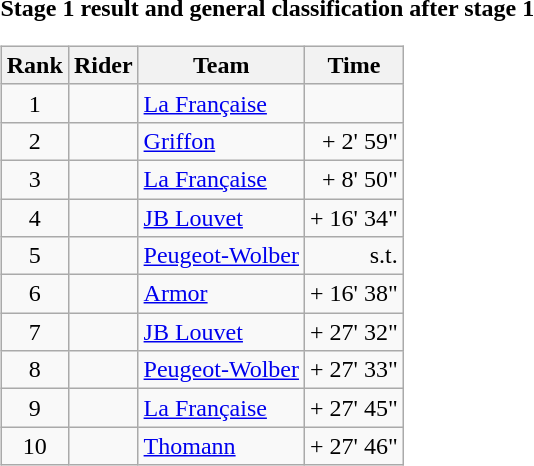<table>
<tr>
<td><strong>Stage 1 result and general classification after stage 1</strong><br><table class="wikitable">
<tr>
<th scope="col">Rank</th>
<th scope="col">Rider</th>
<th scope="col">Team</th>
<th scope="col">Time</th>
</tr>
<tr>
<td style="text-align:center;">1</td>
<td></td>
<td><a href='#'>La Française</a></td>
<td style="text-align:right;"></td>
</tr>
<tr>
<td style="text-align:center;">2</td>
<td></td>
<td><a href='#'>Griffon</a></td>
<td style="text-align:right;">+ 2' 59"</td>
</tr>
<tr>
<td style="text-align:center;">3</td>
<td></td>
<td><a href='#'>La Française</a></td>
<td style="text-align:right;">+ 8' 50"</td>
</tr>
<tr>
<td style="text-align:center;">4</td>
<td></td>
<td><a href='#'>JB Louvet</a></td>
<td style="text-align:right;">+ 16' 34"</td>
</tr>
<tr>
<td style="text-align:center;">5</td>
<td></td>
<td><a href='#'>Peugeot-Wolber</a></td>
<td style="text-align:right;">s.t.</td>
</tr>
<tr>
<td style="text-align:center;">6</td>
<td></td>
<td><a href='#'>Armor</a></td>
<td style="text-align:right;">+ 16' 38"</td>
</tr>
<tr>
<td style="text-align:center;">7</td>
<td></td>
<td><a href='#'>JB Louvet</a></td>
<td style="text-align:right;">+ 27' 32"</td>
</tr>
<tr>
<td style="text-align:center;">8</td>
<td></td>
<td><a href='#'>Peugeot-Wolber</a></td>
<td style="text-align:right;">+ 27' 33"</td>
</tr>
<tr>
<td style="text-align:center;">9</td>
<td></td>
<td><a href='#'>La Française</a></td>
<td style="text-align:right;">+ 27' 45"</td>
</tr>
<tr>
<td style="text-align:center;">10</td>
<td></td>
<td><a href='#'>Thomann</a></td>
<td style="text-align:right;">+ 27' 46"</td>
</tr>
</table>
</td>
</tr>
</table>
